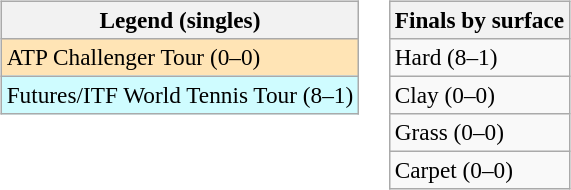<table>
<tr valign=top>
<td><br><table class=wikitable style=font-size:97%>
<tr>
<th>Legend (singles)</th>
</tr>
<tr bgcolor=moccasin>
<td>ATP Challenger Tour (0–0)</td>
</tr>
<tr bgcolor=cffcff>
<td>Futures/ITF World Tennis Tour (8–1)</td>
</tr>
</table>
</td>
<td><br><table class=wikitable style=font-size:97%>
<tr>
<th>Finals by surface</th>
</tr>
<tr>
<td>Hard (8–1)</td>
</tr>
<tr>
<td>Clay (0–0)</td>
</tr>
<tr>
<td>Grass (0–0)</td>
</tr>
<tr>
<td>Carpet (0–0)</td>
</tr>
</table>
</td>
</tr>
</table>
